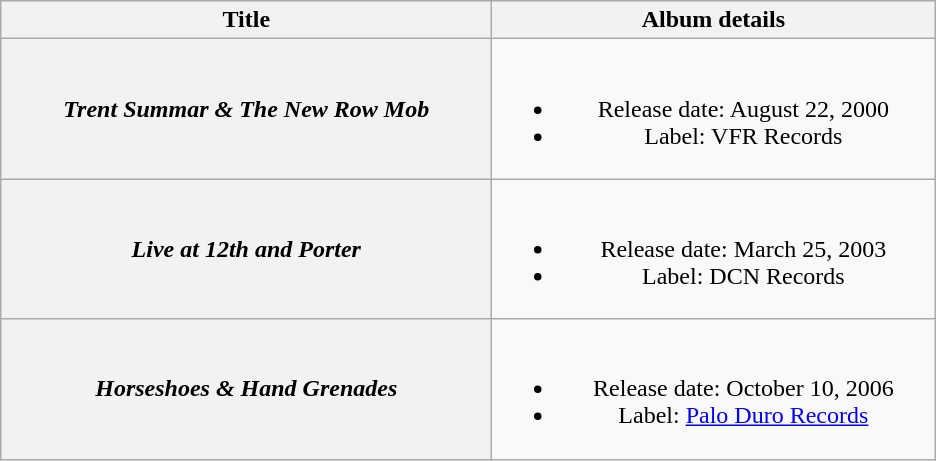<table class="wikitable plainrowheaders" style="text-align:center;">
<tr>
<th style="width:20em;">Title</th>
<th style="width:18em;">Album details</th>
</tr>
<tr>
<th scope="row"><em>Trent Summar & The New Row Mob</em></th>
<td><br><ul><li>Release date: August 22, 2000</li><li>Label: VFR Records</li></ul></td>
</tr>
<tr>
<th scope="row"><em>Live at 12th and Porter</em></th>
<td><br><ul><li>Release date: March 25, 2003</li><li>Label: DCN Records</li></ul></td>
</tr>
<tr>
<th scope="row"><em>Horseshoes & Hand Grenades</em></th>
<td><br><ul><li>Release date: October 10, 2006</li><li>Label: <a href='#'>Palo Duro Records</a></li></ul></td>
</tr>
</table>
